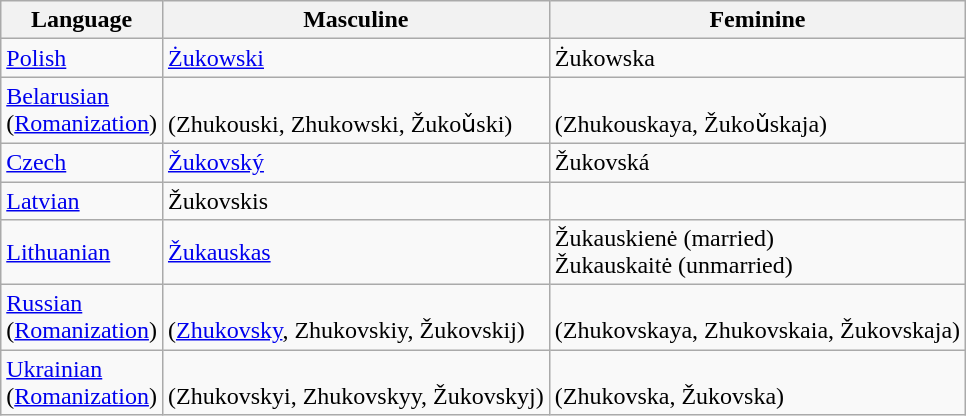<table class="wikitable">
<tr>
<th>Language</th>
<th>Masculine</th>
<th>Feminine</th>
</tr>
<tr>
<td><a href='#'>Polish</a></td>
<td><a href='#'>Żukowski</a></td>
<td>Żukowska</td>
</tr>
<tr>
<td><a href='#'>Belarusian</a> <br>(<a href='#'>Romanization</a>)</td>
<td><br>(Zhukouski, Zhukowski, Žukoǔski)</td>
<td><br> (Zhukouskaya, Žukoǔskaja)</td>
</tr>
<tr>
<td><a href='#'>Czech</a></td>
<td><a href='#'>Žukovský</a></td>
<td>Žukovská</td>
</tr>
<tr>
<td><a href='#'>Latvian</a></td>
<td>Žukovskis</td>
<td></td>
</tr>
<tr>
<td><a href='#'>Lithuanian</a></td>
<td><a href='#'>Žukauskas</a></td>
<td>Žukauskienė (married)<br> Žukauskaitė (unmarried)</td>
</tr>
<tr>
<td><a href='#'>Russian</a> <br>(<a href='#'>Romanization</a>)</td>
<td><br> (<a href='#'>Zhukovsky</a>, Zhukovskiy, Žukovskij)</td>
<td><br> (Zhukovskaya, Zhukovskaia, Žukovskaja)</td>
</tr>
<tr>
<td><a href='#'>Ukrainian</a> <br>(<a href='#'>Romanization</a>)</td>
<td><br> (Zhukovskyi, Zhukovskyy, Žukovskyj)</td>
<td><br> (Zhukovska, Žukovska)</td>
</tr>
</table>
